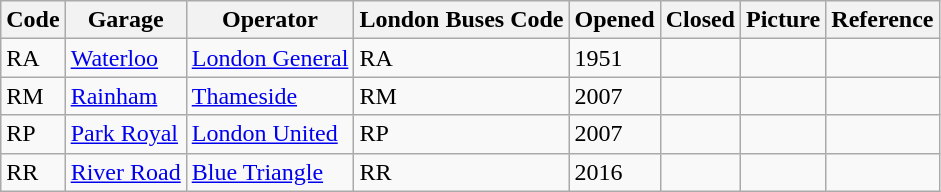<table class="wikitable">
<tr>
<th>Code</th>
<th>Garage</th>
<th>Operator</th>
<th>London Buses Code</th>
<th>Opened</th>
<th>Closed</th>
<th>Picture</th>
<th>Reference</th>
</tr>
<tr>
<td>RA</td>
<td><a href='#'>Waterloo</a></td>
<td><a href='#'>London General</a></td>
<td>RA</td>
<td>1951</td>
<td></td>
<td></td>
<td></td>
</tr>
<tr>
<td>RM</td>
<td><a href='#'>Rainham</a></td>
<td><a href='#'>Thameside</a></td>
<td>RM</td>
<td>2007</td>
<td></td>
<td></td>
<td></td>
</tr>
<tr>
<td>RP</td>
<td><a href='#'>Park Royal</a></td>
<td><a href='#'>London United</a></td>
<td>RP</td>
<td>2007</td>
<td></td>
<td></td>
<td></td>
</tr>
<tr>
<td>RR</td>
<td><a href='#'>River Road</a></td>
<td><a href='#'>Blue Triangle</a></td>
<td>RR</td>
<td>2016</td>
<td></td>
<td></td>
<td></td>
</tr>
</table>
